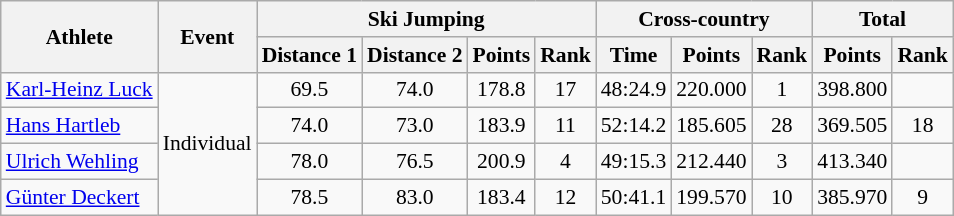<table class="wikitable" style="font-size:90%">
<tr>
<th rowspan="2">Athlete</th>
<th rowspan="2">Event</th>
<th colspan="4">Ski Jumping</th>
<th colspan="3">Cross-country</th>
<th colspan="2">Total</th>
</tr>
<tr>
<th>Distance 1</th>
<th>Distance 2</th>
<th>Points</th>
<th>Rank</th>
<th>Time</th>
<th>Points</th>
<th>Rank</th>
<th>Points</th>
<th>Rank</th>
</tr>
<tr>
<td><a href='#'>Karl-Heinz Luck</a></td>
<td rowspan="4">Individual</td>
<td align="center">69.5</td>
<td align="center">74.0</td>
<td align="center">178.8</td>
<td align="center">17</td>
<td align="center">48:24.9</td>
<td align="center">220.000</td>
<td align="center">1</td>
<td align="center">398.800</td>
<td align="center"></td>
</tr>
<tr>
<td><a href='#'>Hans Hartleb</a></td>
<td align="center">74.0</td>
<td align="center">73.0</td>
<td align="center">183.9</td>
<td align="center">11</td>
<td align="center">52:14.2</td>
<td align="center">185.605</td>
<td align="center">28</td>
<td align="center">369.505</td>
<td align="center">18</td>
</tr>
<tr>
<td><a href='#'>Ulrich Wehling</a></td>
<td align="center">78.0</td>
<td align="center">76.5</td>
<td align="center">200.9</td>
<td align="center">4</td>
<td align="center">49:15.3</td>
<td align="center">212.440</td>
<td align="center">3</td>
<td align="center">413.340</td>
<td align="center"></td>
</tr>
<tr>
<td><a href='#'>Günter Deckert</a></td>
<td align="center">78.5</td>
<td align="center">83.0</td>
<td align="center">183.4</td>
<td align="center">12</td>
<td align="center">50:41.1</td>
<td align="center">199.570</td>
<td align="center">10</td>
<td align="center">385.970</td>
<td align="center">9</td>
</tr>
</table>
